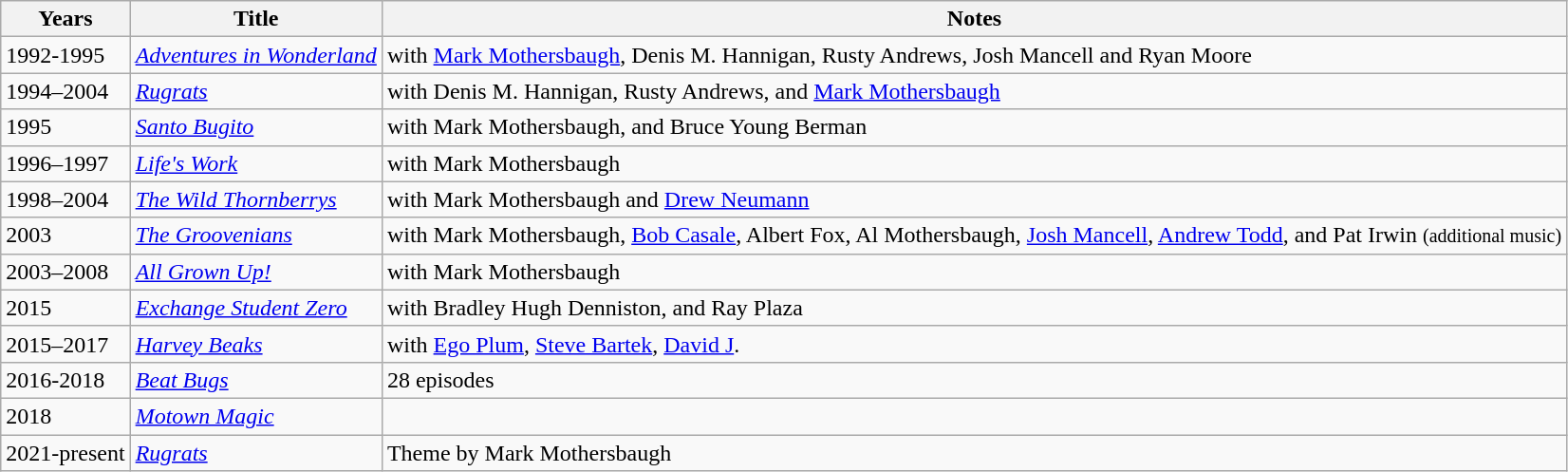<table class="wikitable">
<tr>
<th>Years</th>
<th>Title</th>
<th>Notes</th>
</tr>
<tr>
<td>1992-1995</td>
<td><em><a href='#'>Adventures in Wonderland</a></em></td>
<td>with <a href='#'>Mark Mothersbaugh</a>, Denis M. Hannigan, Rusty Andrews, Josh Mancell and Ryan Moore</td>
</tr>
<tr>
<td>1994–2004</td>
<td><em><a href='#'>Rugrats</a></em></td>
<td>with Denis M. Hannigan, Rusty Andrews, and <a href='#'>Mark Mothersbaugh</a></td>
</tr>
<tr>
<td>1995</td>
<td><em><a href='#'>Santo Bugito</a></em></td>
<td>with Mark Mothersbaugh, and Bruce Young Berman</td>
</tr>
<tr>
<td>1996–1997</td>
<td><em><a href='#'>Life's Work</a></em></td>
<td>with Mark Mothersbaugh</td>
</tr>
<tr>
<td>1998–2004</td>
<td><em><a href='#'>The Wild Thornberrys</a></em></td>
<td>with Mark Mothersbaugh and <a href='#'>Drew Neumann</a></td>
</tr>
<tr>
<td>2003</td>
<td><em><a href='#'>The Groovenians</a></em></td>
<td>with Mark Mothersbaugh, <a href='#'>Bob Casale</a>, Albert Fox, Al Mothersbaugh, <a href='#'>Josh Mancell</a>, <a href='#'>Andrew Todd</a>, and Pat Irwin <small>(additional music)</small></td>
</tr>
<tr>
<td>2003–2008</td>
<td><em><a href='#'>All Grown Up!</a></em></td>
<td>with Mark Mothersbaugh</td>
</tr>
<tr>
<td>2015</td>
<td><em><a href='#'>Exchange Student Zero</a></em></td>
<td>with Bradley Hugh Denniston, and Ray Plaza</td>
</tr>
<tr>
<td>2015–2017</td>
<td><em><a href='#'>Harvey Beaks</a></em></td>
<td>with <a href='#'>Ego Plum</a>, <a href='#'>Steve Bartek</a>, <a href='#'>David J</a>.</td>
</tr>
<tr>
<td>2016-2018</td>
<td><em><a href='#'>Beat Bugs</a></em></td>
<td>28 episodes</td>
</tr>
<tr>
<td>2018</td>
<td><em><a href='#'>Motown Magic</a></em></td>
<td></td>
</tr>
<tr>
<td>2021-present</td>
<td><em><a href='#'>Rugrats</a></em></td>
<td>Theme by Mark Mothersbaugh</td>
</tr>
</table>
